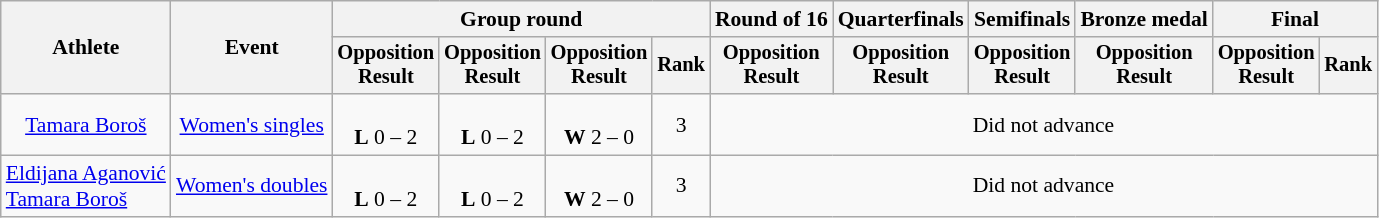<table class="wikitable" style="font-size:90%;">
<tr>
<th rowspan="2">Athlete</th>
<th rowspan="2">Event</th>
<th colspan="4">Group round</th>
<th>Round of 16</th>
<th>Quarterfinals</th>
<th>Semifinals</th>
<th>Bronze medal</th>
<th colspan=2>Final</th>
</tr>
<tr style="font-size:95%">
<th>Opposition<br>Result</th>
<th>Opposition<br>Result</th>
<th>Opposition<br>Result</th>
<th>Rank</th>
<th>Opposition<br>Result</th>
<th>Opposition<br>Result</th>
<th>Opposition<br>Result</th>
<th>Opposition<br>Result</th>
<th>Opposition<br>Result</th>
<th>Rank</th>
</tr>
<tr align=center>
<td><a href='#'>Tamara Boroš</a></td>
<td><a href='#'>Women's singles</a></td>
<td><br><strong>L</strong> 0 – 2</td>
<td><br><strong>L</strong> 0 – 2</td>
<td><br><strong>W</strong> 2 – 0</td>
<td>3</td>
<td colspan=6>Did not advance</td>
</tr>
<tr align=center>
<td align=left><a href='#'>Eldijana Aganović</a><br><a href='#'>Tamara Boroš</a></td>
<td align=left><a href='#'>Women's doubles</a></td>
<td><br><strong>L</strong> 0 – 2</td>
<td><br><strong>L</strong> 0 – 2</td>
<td><br><strong>W</strong> 2 – 0</td>
<td>3</td>
<td colspan=6>Did not advance</td>
</tr>
</table>
